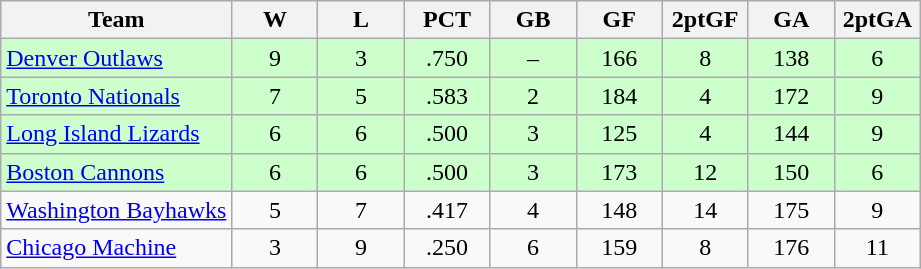<table class="wikitable">
<tr>
<th>Team</th>
<th width=50px>W</th>
<th width=50px>L</th>
<th width=50px>PCT</th>
<th width=50px>GB</th>
<th width=50px>GF</th>
<th width=50px>2ptGF</th>
<th width=50px>GA</th>
<th width=50px>2ptGA</th>
</tr>
<tr align="center" bgcolor="#ccffcc">
<td align="left"><a href='#'>Denver Outlaws</a></td>
<td>9</td>
<td>3</td>
<td>.750</td>
<td>–</td>
<td>166</td>
<td>8</td>
<td>138</td>
<td>6</td>
</tr>
<tr align="center" bgcolor="#ccffcc">
<td align="left"><a href='#'>Toronto Nationals</a></td>
<td>7</td>
<td>5</td>
<td>.583</td>
<td>2</td>
<td>184</td>
<td>4</td>
<td>172</td>
<td>9</td>
</tr>
<tr align="center"  bgcolor="#ccffcc">
<td align="left"><a href='#'>Long Island Lizards</a></td>
<td>6</td>
<td>6</td>
<td>.500</td>
<td>3</td>
<td>125</td>
<td>4</td>
<td>144</td>
<td>9</td>
</tr>
<tr align="center"  bgcolor="#ccffcc">
<td align="left"><a href='#'>Boston Cannons</a></td>
<td>6</td>
<td>6</td>
<td>.500</td>
<td>3</td>
<td>173</td>
<td>12</td>
<td>150</td>
<td>6</td>
</tr>
<tr align="center">
<td align="left"><a href='#'>Washington Bayhawks</a></td>
<td>5</td>
<td>7</td>
<td>.417</td>
<td>4</td>
<td>148</td>
<td>14</td>
<td>175</td>
<td>9</td>
</tr>
<tr align="center">
<td align="left"><a href='#'>Chicago Machine</a></td>
<td>3</td>
<td>9</td>
<td>.250</td>
<td>6</td>
<td>159</td>
<td>8</td>
<td>176</td>
<td>11</td>
</tr>
</table>
